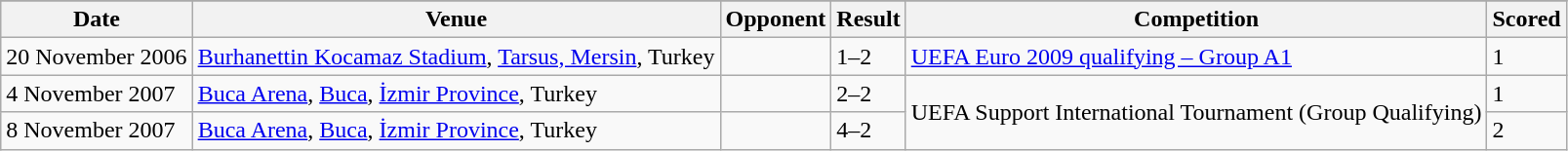<table class=wikitable>
<tr>
</tr>
<tr>
<th>Date</th>
<th>Venue</th>
<th>Opponent</th>
<th>Result</th>
<th>Competition</th>
<th>Scored</th>
</tr>
<tr>
<td>20 November 2006</td>
<td><a href='#'>Burhanettin Kocamaz Stadium</a>, <a href='#'>Tarsus, Mersin</a>, Turkey</td>
<td></td>
<td>1–2</td>
<td><a href='#'>UEFA Euro 2009 qualifying – Group A1</a></td>
<td>1</td>
</tr>
<tr>
<td>4 November 2007</td>
<td><a href='#'>Buca Arena</a>, <a href='#'>Buca</a>, <a href='#'>İzmir Province</a>, Turkey</td>
<td></td>
<td>2–2</td>
<td rowspan=2>UEFA Support International Tournament (Group Qualifying)</td>
<td>1</td>
</tr>
<tr>
<td>8 November 2007</td>
<td><a href='#'>Buca Arena</a>, <a href='#'>Buca</a>, <a href='#'>İzmir Province</a>, Turkey</td>
<td></td>
<td>4–2</td>
<td>2</td>
</tr>
</table>
